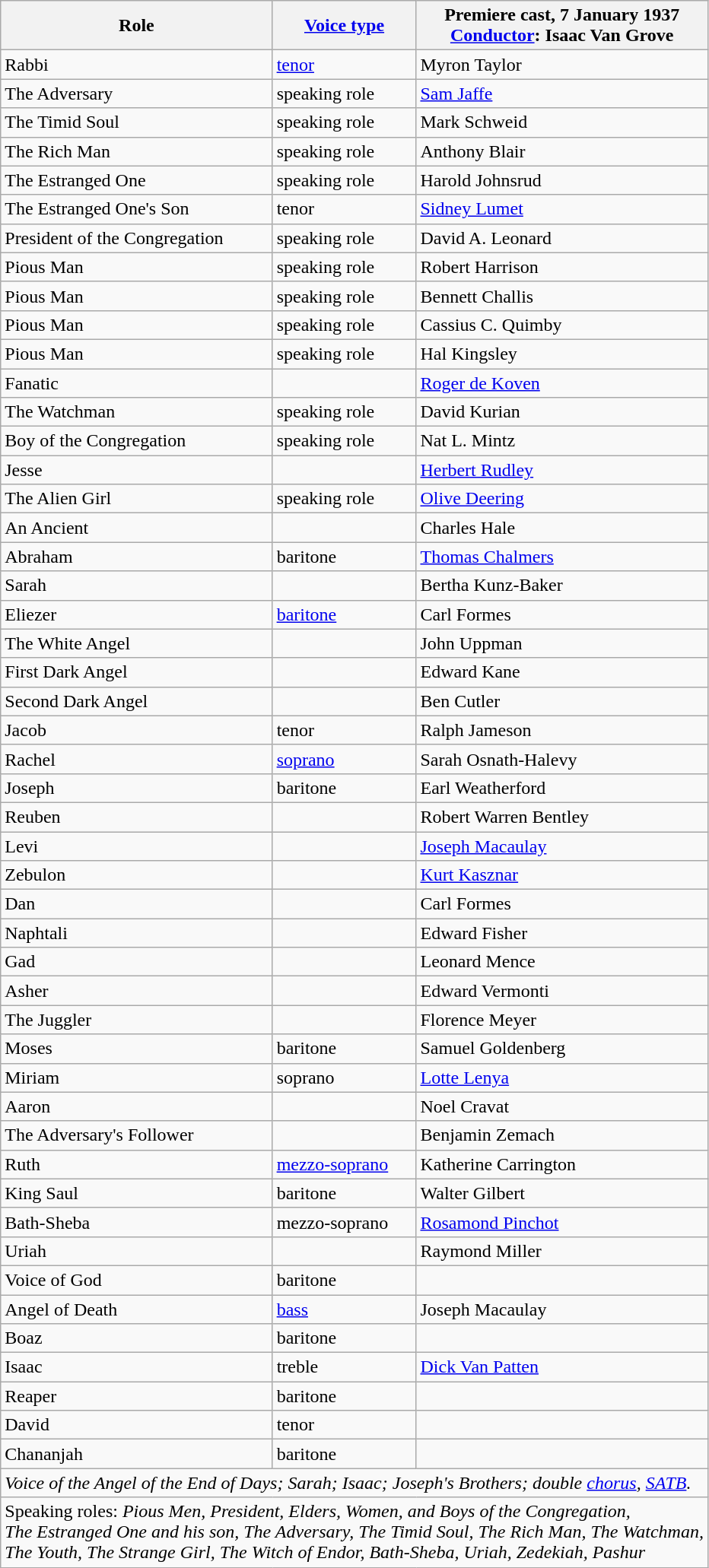<table class="wikitable">
<tr>
<th>Role</th>
<th><a href='#'>Voice type</a></th>
<th>Premiere cast, 7 January 1937<br><a href='#'>Conductor</a>: Isaac Van Grove</th>
</tr>
<tr>
<td>Rabbi</td>
<td><a href='#'>tenor</a></td>
<td>Myron Taylor</td>
</tr>
<tr>
<td>The Adversary</td>
<td>speaking role</td>
<td><a href='#'>Sam Jaffe</a></td>
</tr>
<tr>
<td>The Timid Soul</td>
<td>speaking role</td>
<td>Mark Schweid</td>
</tr>
<tr>
<td>The Rich Man</td>
<td>speaking role</td>
<td>Anthony Blair</td>
</tr>
<tr>
<td>The Estranged One</td>
<td>speaking role</td>
<td>Harold Johnsrud</td>
</tr>
<tr>
<td>The Estranged One's Son</td>
<td>tenor</td>
<td><a href='#'>Sidney Lumet</a></td>
</tr>
<tr>
<td>President of the Congregation</td>
<td>speaking role</td>
<td>David A. Leonard</td>
</tr>
<tr>
<td>Pious Man</td>
<td>speaking role</td>
<td>Robert Harrison</td>
</tr>
<tr>
<td>Pious Man</td>
<td>speaking role</td>
<td>Bennett Challis</td>
</tr>
<tr>
<td>Pious Man</td>
<td>speaking role</td>
<td>Cassius C. Quimby</td>
</tr>
<tr>
<td>Pious Man</td>
<td>speaking role</td>
<td>Hal Kingsley</td>
</tr>
<tr>
<td>Fanatic</td>
<td></td>
<td><a href='#'>Roger de Koven</a></td>
</tr>
<tr>
<td>The Watchman</td>
<td>speaking role</td>
<td>David Kurian</td>
</tr>
<tr>
<td>Boy of the Congregation</td>
<td>speaking role</td>
<td>Nat L. Mintz</td>
</tr>
<tr>
<td>Jesse</td>
<td></td>
<td><a href='#'>Herbert Rudley</a></td>
</tr>
<tr>
<td>The Alien Girl</td>
<td>speaking role</td>
<td><a href='#'>Olive Deering</a></td>
</tr>
<tr>
<td>An Ancient</td>
<td></td>
<td>Charles Hale</td>
</tr>
<tr>
<td>Abraham</td>
<td>baritone</td>
<td><a href='#'>Thomas Chalmers</a></td>
</tr>
<tr>
<td>Sarah</td>
<td></td>
<td>Bertha Kunz-Baker</td>
</tr>
<tr>
<td>Eliezer</td>
<td><a href='#'>baritone</a></td>
<td>Carl Formes</td>
</tr>
<tr>
<td>The White Angel</td>
<td></td>
<td>John Uppman</td>
</tr>
<tr>
<td>First Dark Angel</td>
<td></td>
<td>Edward Kane</td>
</tr>
<tr>
<td>Second Dark Angel</td>
<td></td>
<td>Ben Cutler</td>
</tr>
<tr>
<td>Jacob</td>
<td>tenor</td>
<td>Ralph Jameson</td>
</tr>
<tr>
<td>Rachel</td>
<td><a href='#'>soprano</a></td>
<td>Sarah Osnath-Halevy</td>
</tr>
<tr>
<td>Joseph</td>
<td>baritone</td>
<td>Earl Weatherford</td>
</tr>
<tr>
<td>Reuben</td>
<td></td>
<td>Robert Warren Bentley</td>
</tr>
<tr>
<td>Levi</td>
<td></td>
<td><a href='#'>Joseph Macaulay</a></td>
</tr>
<tr>
<td>Zebulon</td>
<td></td>
<td><a href='#'>Kurt Kasznar</a></td>
</tr>
<tr>
<td>Dan</td>
<td></td>
<td>Carl Formes</td>
</tr>
<tr>
<td>Naphtali</td>
<td></td>
<td>Edward Fisher</td>
</tr>
<tr>
<td>Gad</td>
<td></td>
<td>Leonard Mence</td>
</tr>
<tr>
<td>Asher</td>
<td></td>
<td>Edward Vermonti</td>
</tr>
<tr>
<td>The Juggler</td>
<td></td>
<td>Florence Meyer</td>
</tr>
<tr>
<td>Moses</td>
<td>baritone</td>
<td>Samuel Goldenberg</td>
</tr>
<tr>
<td>Miriam</td>
<td>soprano</td>
<td><a href='#'>Lotte Lenya</a></td>
</tr>
<tr>
<td>Aaron</td>
<td></td>
<td>Noel Cravat</td>
</tr>
<tr>
<td>The Adversary's Follower</td>
<td></td>
<td>Benjamin Zemach</td>
</tr>
<tr>
<td>Ruth</td>
<td><a href='#'>mezzo-soprano</a></td>
<td>Katherine Carrington</td>
</tr>
<tr>
<td>King Saul</td>
<td>baritone</td>
<td>Walter Gilbert</td>
</tr>
<tr>
<td>Bath-Sheba</td>
<td>mezzo-soprano</td>
<td><a href='#'>Rosamond Pinchot</a></td>
</tr>
<tr>
<td>Uriah</td>
<td></td>
<td>Raymond Miller</td>
</tr>
<tr>
<td>Voice of God</td>
<td>baritone</td>
<td></td>
</tr>
<tr>
<td>Angel of Death</td>
<td><a href='#'>bass</a></td>
<td>Joseph Macaulay</td>
</tr>
<tr>
<td>Boaz</td>
<td>baritone</td>
<td></td>
</tr>
<tr>
<td>Isaac</td>
<td>treble</td>
<td><a href='#'>Dick Van Patten</a></td>
</tr>
<tr>
<td>Reaper</td>
<td>baritone</td>
<td></td>
</tr>
<tr>
<td>David</td>
<td>tenor</td>
<td></td>
</tr>
<tr>
<td>Chananjah</td>
<td>baritone</td>
<td></td>
</tr>
<tr>
<td colspan="3"><em>Voice of the Angel of the End of Days; Sarah; Isaac; Joseph's Brothers; double <a href='#'>chorus</a>, <a href='#'>SATB</a>.</em></td>
</tr>
<tr>
<td colspan="3">Speaking roles: <em>Pious Men, President, Elders, Women, and Boys of the Congregation,<br>The Estranged One and his son, The Adversary, The Timid Soul, The Rich Man, The Watchman,<br>The Youth, The Strange Girl, The Witch of Endor, Bath-Sheba, Uriah, Zedekiah, Pashur</em></td>
</tr>
</table>
